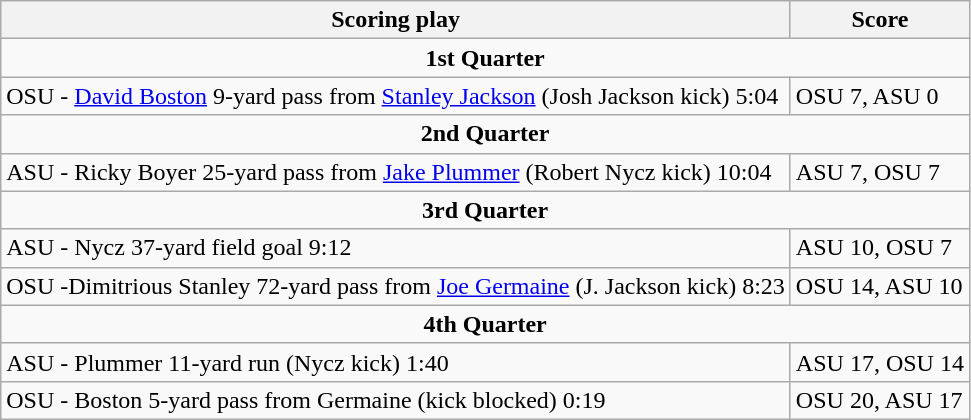<table class="wikitable">
<tr>
<th>Scoring play</th>
<th>Score</th>
</tr>
<tr>
<td colspan="4" style="text-align:center;"><strong>1st Quarter</strong></td>
</tr>
<tr>
<td>OSU - <a href='#'>David Boston</a> 9-yard pass from <a href='#'>Stanley Jackson</a> (Josh Jackson kick) 5:04</td>
<td>OSU 7, ASU 0</td>
</tr>
<tr>
<td colspan="4" style="text-align:center;"><strong>2nd Quarter</strong></td>
</tr>
<tr>
<td>ASU - Ricky Boyer 25-yard pass from <a href='#'>Jake Plummer</a> (Robert Nycz kick) 10:04</td>
<td>ASU 7, OSU 7</td>
</tr>
<tr>
<td colspan="4" style="text-align:center;"><strong>3rd Quarter</strong></td>
</tr>
<tr>
<td>ASU - Nycz 37-yard field goal 9:12</td>
<td>ASU 10, OSU 7</td>
</tr>
<tr>
<td>OSU -Dimitrious Stanley 72-yard pass from <a href='#'>Joe Germaine</a> (J. Jackson kick) 8:23</td>
<td>OSU 14, ASU 10</td>
</tr>
<tr>
<td colspan="4" style="text-align:center;"><strong>4th Quarter</strong></td>
</tr>
<tr>
<td>ASU - Plummer 11-yard run (Nycz kick) 1:40</td>
<td>ASU 17, OSU 14</td>
</tr>
<tr>
<td>OSU - Boston 5-yard pass from Germaine (kick blocked) 0:19</td>
<td>OSU 20, ASU 17</td>
</tr>
</table>
